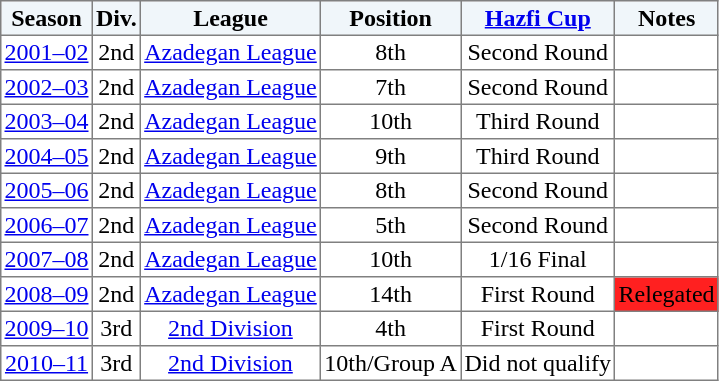<table border="1" cellpadding="2" style="border-collapse:collapse; text-align:center; font-size:normal;">
<tr style="background:#f0f6fa;">
<th>Season</th>
<th>Div.</th>
<th>League</th>
<th>Position</th>
<th><a href='#'>Hazfi Cup</a></th>
<th>Notes</th>
</tr>
<tr>
<td><a href='#'>2001–02</a></td>
<td>2nd</td>
<td><a href='#'>Azadegan League</a></td>
<td>8th</td>
<td>Second Round</td>
<td></td>
</tr>
<tr>
<td><a href='#'>2002–03</a></td>
<td>2nd</td>
<td><a href='#'>Azadegan League</a></td>
<td>7th</td>
<td>Second Round</td>
<td></td>
</tr>
<tr>
<td><a href='#'>2003–04</a></td>
<td>2nd</td>
<td><a href='#'>Azadegan League</a></td>
<td>10th</td>
<td>Third Round</td>
<td></td>
</tr>
<tr>
<td><a href='#'>2004–05</a></td>
<td>2nd</td>
<td><a href='#'>Azadegan League</a></td>
<td>9th</td>
<td>Third Round</td>
<td></td>
</tr>
<tr>
<td><a href='#'>2005–06</a></td>
<td>2nd</td>
<td><a href='#'>Azadegan League</a></td>
<td>8th</td>
<td>Second Round</td>
<td></td>
</tr>
<tr>
<td><a href='#'>2006–07</a></td>
<td>2nd</td>
<td><a href='#'>Azadegan League</a></td>
<td>5th</td>
<td>Second Round</td>
<td></td>
</tr>
<tr>
<td><a href='#'>2007–08</a></td>
<td>2nd</td>
<td><a href='#'>Azadegan League</a></td>
<td>10th</td>
<td>1/16 Final</td>
<td></td>
</tr>
<tr>
<td><a href='#'>2008–09</a></td>
<td>2nd</td>
<td><a href='#'>Azadegan League</a></td>
<td>14th</td>
<td>First Round</td>
<td bgcolor=FF2020>Relegated</td>
</tr>
<tr>
<td><a href='#'>2009–10</a></td>
<td>3rd</td>
<td><a href='#'>2nd Division</a></td>
<td>4th</td>
<td>First Round</td>
<td></td>
</tr>
<tr>
<td><a href='#'>2010–11</a></td>
<td>3rd</td>
<td><a href='#'>2nd Division</a></td>
<td>10th/Group A</td>
<td>Did not qualify</td>
<td></td>
</tr>
</table>
